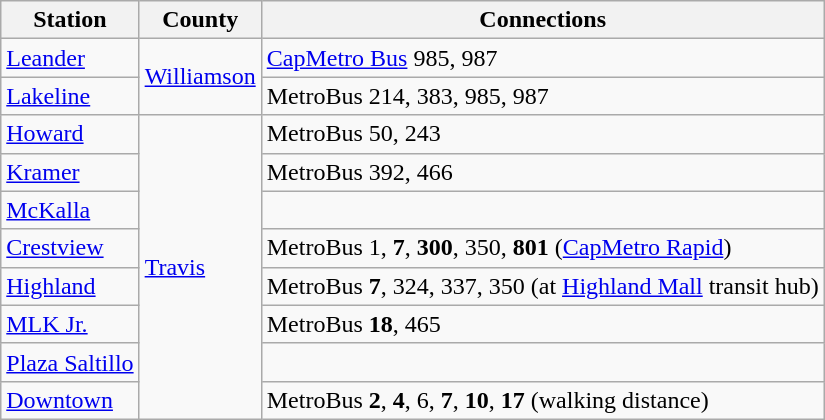<table class="wikitable">
<tr>
<th>Station</th>
<th>County</th>
<th>Connections</th>
</tr>
<tr>
<td><a href='#'>Leander</a></td>
<td rowspan="2"><a href='#'>Williamson</a></td>
<td><a href='#'>CapMetro Bus</a> 985, 987</td>
</tr>
<tr>
<td><a href='#'>Lakeline</a></td>
<td>MetroBus 214, 383, 985, 987</td>
</tr>
<tr>
<td><a href='#'>Howard</a></td>
<td rowspan="8"><a href='#'>Travis</a></td>
<td>MetroBus 50, 243</td>
</tr>
<tr>
<td><a href='#'>Kramer</a></td>
<td>MetroBus 392, 466</td>
</tr>
<tr>
<td><a href='#'>McKalla</a></td>
<td></td>
</tr>
<tr>
<td><a href='#'>Crestview</a></td>
<td>MetroBus 1, <strong>7</strong>, <strong>300</strong>, 350, <strong>801</strong> (<a href='#'>CapMetro Rapid</a>)</td>
</tr>
<tr>
<td><a href='#'>Highland</a></td>
<td>MetroBus <strong>7</strong>, 324, 337, 350 (at <a href='#'>Highland Mall</a> transit hub)</td>
</tr>
<tr>
<td><a href='#'>MLK Jr.</a></td>
<td>MetroBus <strong>18</strong>, 465</td>
</tr>
<tr>
<td><a href='#'>Plaza Saltillo</a></td>
<td></td>
</tr>
<tr>
<td><a href='#'>Downtown</a></td>
<td>MetroBus <strong>2</strong>, <strong>4</strong>, 6, <strong>7</strong>, <strong>10</strong>, <strong>17</strong> (walking distance)</td>
</tr>
</table>
